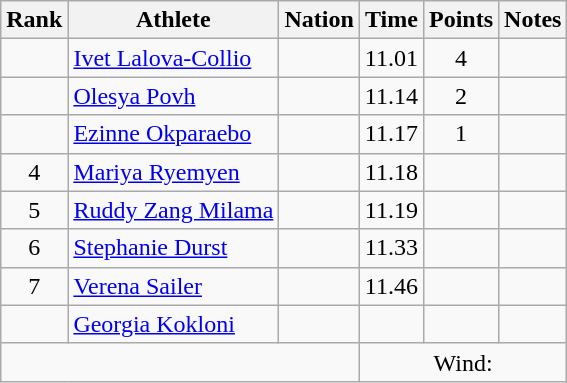<table class="wikitable sortable" style="text-align:center;">
<tr>
<th scope="col" style="width: 10px;">Rank</th>
<th scope="col">Athlete</th>
<th scope="col">Nation</th>
<th scope="col">Time</th>
<th scope="col">Points</th>
<th scope="col">Notes</th>
</tr>
<tr>
<td></td>
<td align=left><a href='#'>Ivet Lalova-Collio</a></td>
<td align=left></td>
<td>11.01</td>
<td>4</td>
<td></td>
</tr>
<tr>
<td></td>
<td align=left><a href='#'>Olesya Povh</a></td>
<td align=left></td>
<td>11.14</td>
<td>2</td>
<td></td>
</tr>
<tr>
<td></td>
<td align=left><a href='#'>Ezinne Okparaebo</a></td>
<td align=left></td>
<td>11.17</td>
<td>1</td>
<td></td>
</tr>
<tr>
<td>4</td>
<td align=left><a href='#'>Mariya Ryemyen</a></td>
<td align=left></td>
<td>11.18</td>
<td></td>
<td></td>
</tr>
<tr>
<td>5</td>
<td align=left><a href='#'>Ruddy Zang Milama</a></td>
<td align=left></td>
<td>11.19</td>
<td></td>
<td></td>
</tr>
<tr>
<td>6</td>
<td align=left><a href='#'>Stephanie Durst</a></td>
<td align=left></td>
<td>11.33</td>
<td></td>
<td></td>
</tr>
<tr>
<td>7</td>
<td align=left><a href='#'>Verena Sailer</a></td>
<td align=left></td>
<td>11.46</td>
<td></td>
<td></td>
</tr>
<tr>
<td></td>
<td align=left><a href='#'>Georgia Kokloni</a></td>
<td align=left></td>
<td></td>
<td></td>
<td></td>
</tr>
<tr class="sortbottom">
<td colspan="3"></td>
<td colspan="3">Wind: </td>
</tr>
</table>
